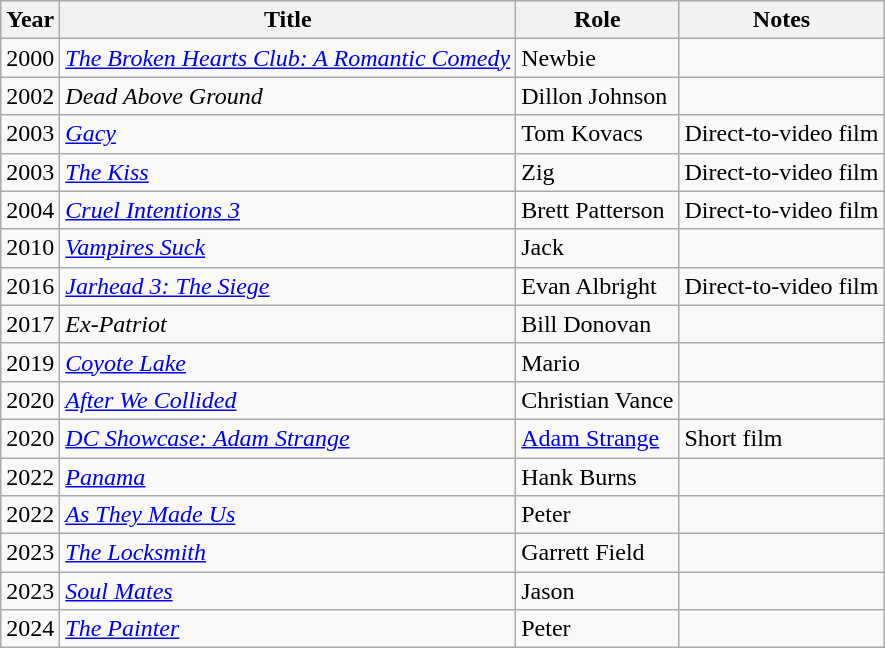<table class="wikitable sortable">
<tr>
<th>Year</th>
<th>Title</th>
<th>Role</th>
<th class="unsortable">Notes</th>
</tr>
<tr>
<td>2000</td>
<td><em><a href='#'>The Broken Hearts Club: A Romantic Comedy</a></em></td>
<td>Newbie</td>
<td></td>
</tr>
<tr>
<td>2002</td>
<td><em>Dead Above Ground</em></td>
<td>Dillon Johnson</td>
<td></td>
</tr>
<tr>
<td>2003</td>
<td><em><a href='#'>Gacy</a></em></td>
<td>Tom Kovacs</td>
<td>Direct-to-video film</td>
</tr>
<tr>
<td>2003</td>
<td><em><a href='#'>The Kiss</a></em></td>
<td>Zig</td>
<td>Direct-to-video film</td>
</tr>
<tr>
<td>2004</td>
<td><em><a href='#'>Cruel Intentions 3</a></em></td>
<td>Brett Patterson</td>
<td>Direct-to-video film</td>
</tr>
<tr>
<td>2010</td>
<td><em><a href='#'>Vampires Suck</a></em></td>
<td>Jack</td>
<td></td>
</tr>
<tr>
<td>2016</td>
<td><em><a href='#'>Jarhead 3: The Siege</a></em></td>
<td>Evan Albright</td>
<td>Direct-to-video film</td>
</tr>
<tr>
<td>2017</td>
<td><em>Ex-Patriot</em></td>
<td>Bill Donovan</td>
<td></td>
</tr>
<tr>
<td>2019</td>
<td><em><a href='#'>Coyote Lake</a></em></td>
<td>Mario</td>
<td></td>
</tr>
<tr>
<td>2020</td>
<td><em><a href='#'>After We Collided</a></em></td>
<td>Christian Vance</td>
<td></td>
</tr>
<tr>
<td>2020</td>
<td><em><a href='#'>DC Showcase: Adam Strange</a></em></td>
<td><a href='#'>Adam Strange</a></td>
<td>Short film</td>
</tr>
<tr>
<td>2022</td>
<td><em><a href='#'>Panama</a></em></td>
<td>Hank Burns</td>
<td></td>
</tr>
<tr>
<td>2022</td>
<td><em><a href='#'>As They Made Us</a></em></td>
<td>Peter</td>
<td></td>
</tr>
<tr>
<td>2023</td>
<td><em><a href='#'>The Locksmith</a></em></td>
<td>Garrett Field</td>
<td></td>
</tr>
<tr>
<td>2023</td>
<td><em><a href='#'>Soul Mates</a></em></td>
<td>Jason</td>
<td></td>
</tr>
<tr>
<td>2024</td>
<td><em><a href='#'>The Painter</a></em></td>
<td>Peter</td>
<td></td>
</tr>
</table>
